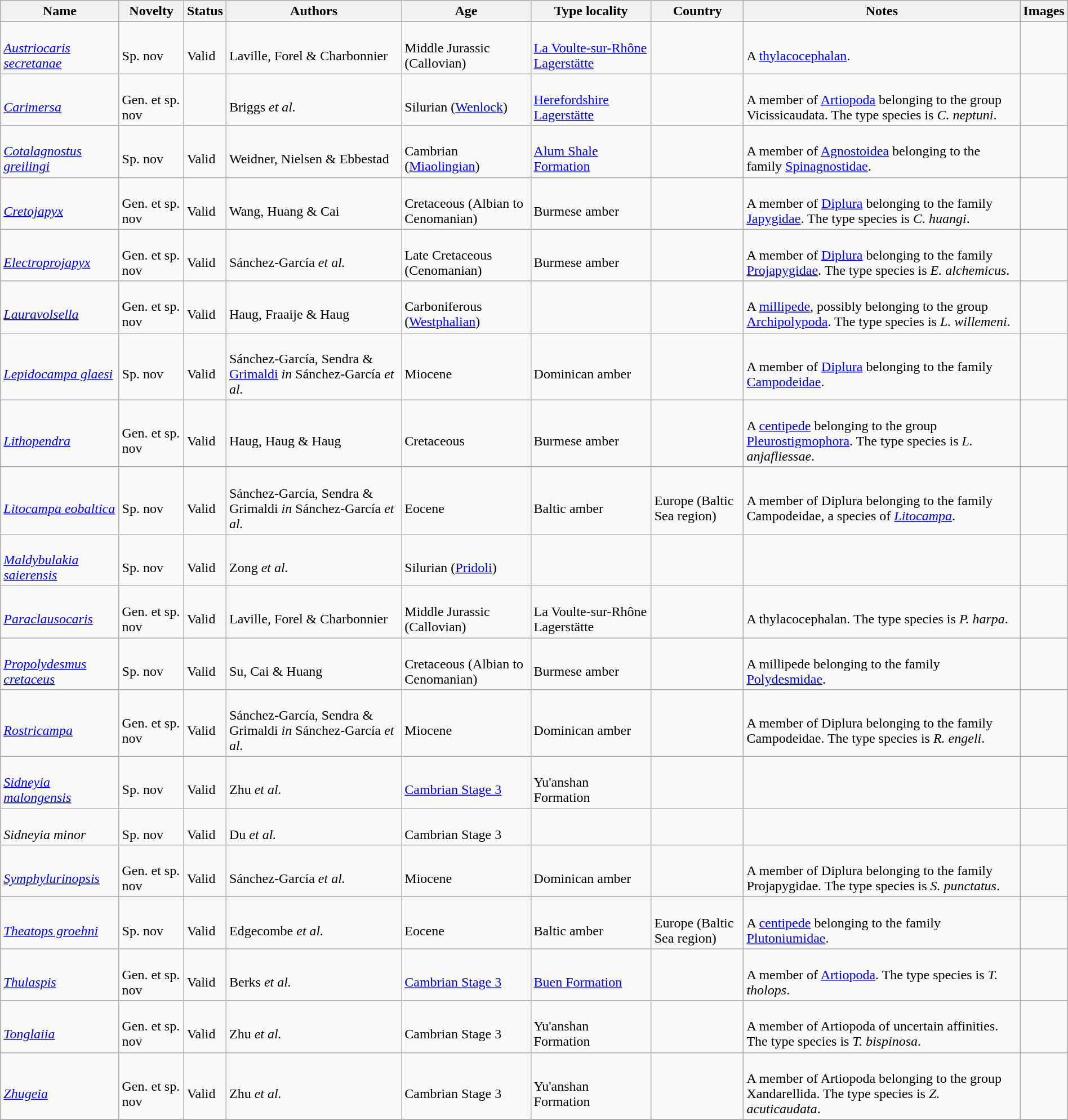<table class="wikitable sortable" align="center" width="100%">
<tr>
<th>Name</th>
<th>Novelty</th>
<th>Status</th>
<th>Authors</th>
<th>Age</th>
<th>Type locality</th>
<th>Country</th>
<th>Notes</th>
<th>Images</th>
</tr>
<tr>
<td><br><em><a href='#'>Austriocaris secretanae</a></em></td>
<td><br>Sp. nov</td>
<td><br>Valid</td>
<td><br>Laville, Forel & Charbonnier</td>
<td><br>Middle Jurassic (Callovian)</td>
<td><br><a href='#'>La Voulte-sur-Rhône Lagerstätte</a></td>
<td><br></td>
<td><br>A <a href='#'>thylacocephalan</a>.</td>
<td></td>
</tr>
<tr>
<td><br><em><a href='#'>Carimersa</a></em></td>
<td><br>Gen. et sp. nov</td>
<td></td>
<td><br>Briggs <em>et al.</em></td>
<td><br>Silurian (<a href='#'>Wenlock</a>)</td>
<td><br><a href='#'>Herefordshire Lagerstätte</a></td>
<td><br></td>
<td><br>A member of <a href='#'>Artiopoda</a> belonging to the group Vicissicaudata. The type species is <em>C. neptuni</em>.</td>
<td></td>
</tr>
<tr>
<td><br><em><a href='#'>Cotalagnostus greilingi</a></em></td>
<td><br>Sp. nov</td>
<td><br>Valid</td>
<td><br>Weidner, Nielsen & Ebbestad</td>
<td><br>Cambrian (<a href='#'>Miaolingian</a>)</td>
<td><br><a href='#'>Alum Shale Formation</a></td>
<td><br></td>
<td><br>A member of <a href='#'>Agnostoidea</a> belonging to the family <a href='#'>Spinagnostidae</a>.</td>
<td></td>
</tr>
<tr>
<td><br><em><a href='#'>Cretojapyx</a></em></td>
<td><br>Gen. et sp. nov</td>
<td><br>Valid</td>
<td><br>Wang, Huang & Cai</td>
<td><br>Cretaceous (Albian to Cenomanian)</td>
<td><br>Burmese amber</td>
<td><br></td>
<td><br>A member of <a href='#'>Diplura</a> belonging to the family <a href='#'>Japygidae</a>. The type species is <em>C. huangi</em>.</td>
<td></td>
</tr>
<tr>
<td><br><em><a href='#'>Electroprojapyx</a></em></td>
<td><br>Gen. et sp. nov</td>
<td><br>Valid</td>
<td><br>Sánchez-García <em>et al.</em></td>
<td><br>Late Cretaceous (Cenomanian)</td>
<td><br>Burmese amber</td>
<td><br></td>
<td><br>A member of <a href='#'>Diplura</a> belonging to the family <a href='#'>Projapygidae</a>. The type species is <em>E. alchemicus</em>.</td>
<td></td>
</tr>
<tr>
<td><br><em><a href='#'>Lauravolsella</a></em></td>
<td><br>Gen. et sp. nov</td>
<td><br>Valid</td>
<td><br>Haug, Fraaije & Haug</td>
<td><br>Carboniferous (<a href='#'>Westphalian</a>)</td>
<td></td>
<td><br></td>
<td><br>A <a href='#'>millipede</a>, possibly belonging to the group <a href='#'>Archipolypoda</a>. The type species is <em>L. willemeni</em>.</td>
<td></td>
</tr>
<tr>
<td><br><em><a href='#'>Lepidocampa glaesi</a></em></td>
<td><br>Sp. nov</td>
<td><br>Valid</td>
<td><br>Sánchez-García, Sendra & <a href='#'>Grimaldi</a> <em>in</em> Sánchez-García <em>et al.</em></td>
<td><br>Miocene</td>
<td><br>Dominican amber</td>
<td><br></td>
<td><br>A member of <a href='#'>Diplura</a> belonging to the family <a href='#'>Campodeidae</a>.</td>
<td></td>
</tr>
<tr>
<td><br><em><a href='#'>Lithopendra</a></em></td>
<td><br>Gen. et sp. nov</td>
<td><br>Valid</td>
<td><br>Haug, Haug & Haug</td>
<td><br>Cretaceous</td>
<td><br>Burmese amber</td>
<td><br></td>
<td><br>A <a href='#'>centipede</a> belonging to the group <a href='#'>Pleurostigmophora</a>. The type species is <em>L. anjafliessae</em>.</td>
<td></td>
</tr>
<tr>
<td><br><em><a href='#'>Litocampa eobaltica</a></em></td>
<td><br>Sp. nov</td>
<td><br>Valid</td>
<td><br>Sánchez-García, Sendra & Grimaldi <em>in</em> Sánchez-García <em>et al.</em></td>
<td><br>Eocene</td>
<td><br>Baltic amber</td>
<td><br>Europe (Baltic Sea region)</td>
<td><br>A member of Diplura belonging to the family Campodeidae, a species of <em><a href='#'>Litocampa</a></em>.</td>
<td></td>
</tr>
<tr>
<td><br><em><a href='#'>Maldybulakia saierensis</a></em></td>
<td><br>Sp. nov</td>
<td><br>Valid</td>
<td><br>Zong <em>et al.</em></td>
<td><br>Silurian (<a href='#'>Pridoli</a>)</td>
<td></td>
<td><br></td>
<td></td>
<td></td>
</tr>
<tr>
<td><br><em><a href='#'>Paraclausocaris</a></em></td>
<td><br>Gen. et sp. nov</td>
<td><br>Valid</td>
<td><br>Laville, Forel & Charbonnier</td>
<td><br>Middle Jurassic (Callovian)</td>
<td><br>La Voulte-sur-Rhône Lagerstätte</td>
<td><br></td>
<td><br>A thylacocephalan. The type species is <em>P. harpa</em>.</td>
<td></td>
</tr>
<tr>
<td><br><em><a href='#'>Propolydesmus cretaceus</a></em></td>
<td><br>Sp. nov</td>
<td><br>Valid</td>
<td><br>Su, Cai & Huang</td>
<td><br>Cretaceous (Albian to Cenomanian)</td>
<td><br>Burmese amber</td>
<td><br></td>
<td><br>A millipede belonging to the family <a href='#'>Polydesmidae</a>.</td>
<td></td>
</tr>
<tr>
<td><br><em><a href='#'>Rostricampa</a></em></td>
<td><br>Gen. et sp. nov</td>
<td><br>Valid</td>
<td><br>Sánchez-García, Sendra & Grimaldi <em>in</em> Sánchez-García <em>et al.</em></td>
<td><br>Miocene</td>
<td><br>Dominican amber</td>
<td><br></td>
<td><br>A member of Diplura belonging to the family Campodeidae. The type species is <em>R. engeli</em>.</td>
<td></td>
</tr>
<tr>
<td><br><em><a href='#'>Sidneyia malongensis</a></em></td>
<td><br>Sp. nov</td>
<td><br>Valid</td>
<td><br>Zhu <em>et al.</em></td>
<td><br><a href='#'>Cambrian Stage 3</a></td>
<td><br>Yu'anshan Formation</td>
<td><br></td>
<td></td>
<td></td>
</tr>
<tr>
<td><br><em>Sidneyia minor</em></td>
<td><br>Sp. nov</td>
<td><br>Valid</td>
<td><br>Du <em>et al.</em></td>
<td><br>Cambrian Stage 3</td>
<td></td>
<td><br></td>
<td></td>
<td></td>
</tr>
<tr>
<td><br><em><a href='#'>Symphylurinopsis</a></em></td>
<td><br>Gen. et sp. nov</td>
<td><br>Valid</td>
<td><br>Sánchez-García <em>et al.</em></td>
<td><br>Miocene</td>
<td><br>Dominican amber</td>
<td><br></td>
<td><br>A member of Diplura belonging to the family Projapygidae. The type species is <em>S. punctatus</em>.</td>
<td></td>
</tr>
<tr>
<td><br><em><a href='#'>Theatops groehni</a></em></td>
<td><br>Sp. nov</td>
<td><br>Valid</td>
<td><br>Edgecombe <em>et al.</em></td>
<td><br>Eocene</td>
<td><br>Baltic amber</td>
<td><br>Europe (Baltic Sea region)</td>
<td><br>A <a href='#'>centipede</a> belonging to the family <a href='#'>Plutoniumidae</a>.</td>
<td></td>
</tr>
<tr>
<td><br><em><a href='#'>Thulaspis</a></em></td>
<td><br>Gen. et sp. nov</td>
<td><br>Valid</td>
<td><br>Berks <em>et al.</em></td>
<td><br><a href='#'>Cambrian Stage 3</a></td>
<td><br><a href='#'>Buen Formation</a></td>
<td><br></td>
<td><br>A member of <a href='#'>Artiopoda</a>. The type species is <em>T. tholops</em>.</td>
<td><br></td>
</tr>
<tr>
<td><br><em><a href='#'>Tonglaiia</a></em></td>
<td><br>Gen. et sp. nov</td>
<td><br>Valid</td>
<td><br>Zhu <em>et al.</em></td>
<td><br>Cambrian Stage 3</td>
<td><br>Yu'anshan Formation</td>
<td><br></td>
<td><br>A member of Artiopoda of uncertain affinities. The type species is <em>T. bispinosa</em>.</td>
<td></td>
</tr>
<tr>
<td><br><em><a href='#'>Zhugeia</a></em></td>
<td><br>Gen. et sp. nov</td>
<td><br>Valid</td>
<td><br>Zhu <em>et al.</em></td>
<td><br>Cambrian Stage 3</td>
<td><br>Yu'anshan Formation</td>
<td><br></td>
<td><br>A member of Artiopoda belonging to the group Xandarellida. The type species is <em>Z. acuticaudata</em>.</td>
<td></td>
</tr>
<tr>
</tr>
</table>
